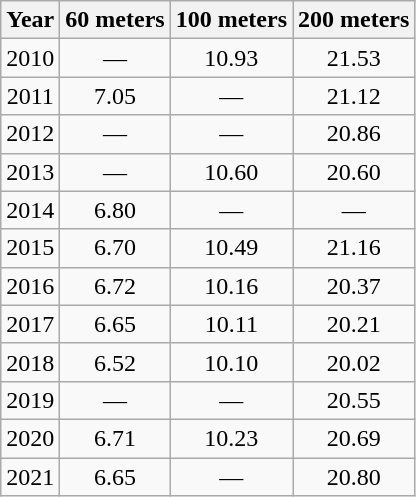<table class="wikitable sortable" style=text-align:center>
<tr>
<th>Year</th>
<th>60 meters</th>
<th>100 meters</th>
<th>200 meters</th>
</tr>
<tr>
<td>2010</td>
<td data-sort-value=NM>—</td>
<td>10.93</td>
<td>21.53</td>
</tr>
<tr>
<td>2011</td>
<td>7.05</td>
<td data-sort-value=NM>—</td>
<td>21.12</td>
</tr>
<tr>
<td>2012</td>
<td data-sort-value=NM>—</td>
<td data-sort-value=NM>—</td>
<td>20.86</td>
</tr>
<tr>
<td>2013</td>
<td data-sort-value=NM>—</td>
<td>10.60</td>
<td>20.60</td>
</tr>
<tr>
<td>2014</td>
<td>6.80</td>
<td data-sort-value=NM>—</td>
<td data-sort-value=NM>—</td>
</tr>
<tr>
<td>2015</td>
<td>6.70</td>
<td>10.49</td>
<td>21.16</td>
</tr>
<tr>
<td>2016</td>
<td>6.72</td>
<td>10.16</td>
<td>20.37</td>
</tr>
<tr>
<td>2017</td>
<td>6.65</td>
<td>10.11</td>
<td>20.21</td>
</tr>
<tr>
<td>2018</td>
<td>6.52</td>
<td>10.10</td>
<td>20.02</td>
</tr>
<tr>
<td>2019</td>
<td data-sort-value=NM>—</td>
<td data-sort-value=NM>—</td>
<td>20.55</td>
</tr>
<tr>
<td>2020</td>
<td>6.71</td>
<td>10.23</td>
<td>20.69</td>
</tr>
<tr>
<td>2021</td>
<td>6.65</td>
<td data-sort-value=NM>—</td>
<td>20.80</td>
</tr>
</table>
